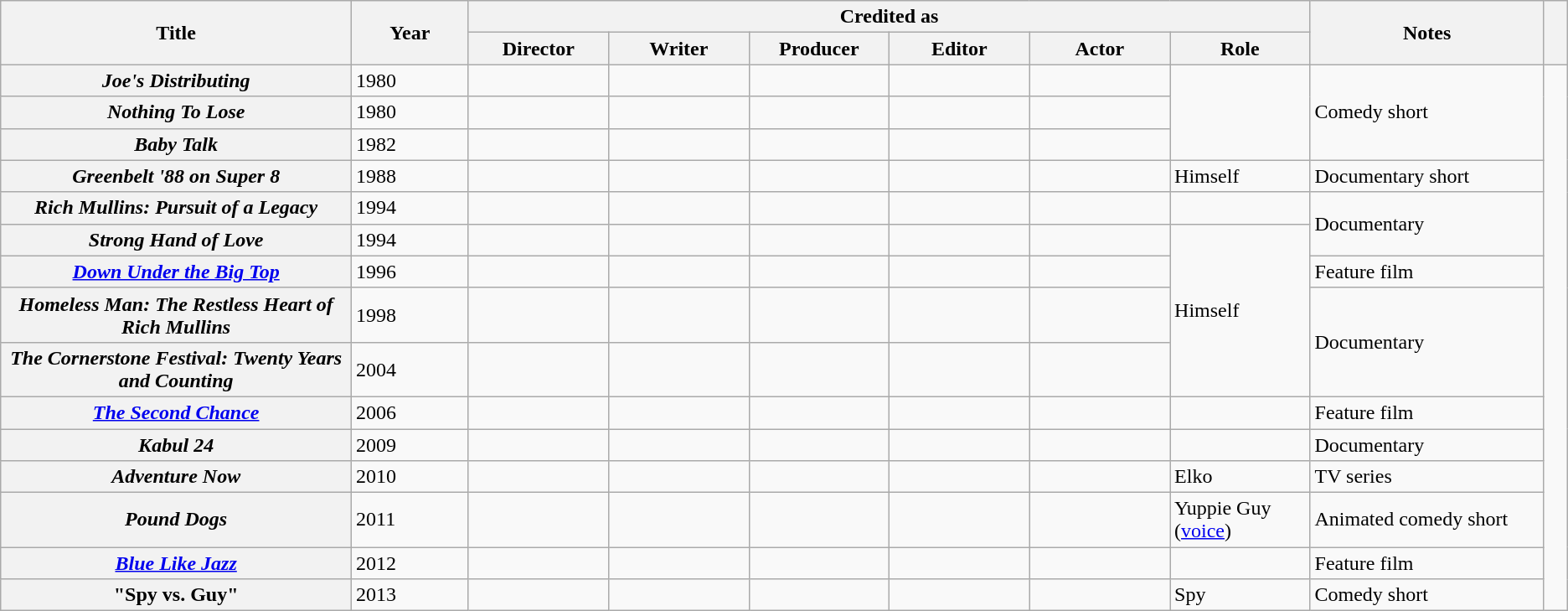<table class="wikitable sortable plainrowheaders">
<tr>
<th width="15%" rowspan="2" scope="col">Title</th>
<th width="5%" rowspan="2" scope="col">Year</th>
<th colspan="6" scope="col">Credited as</th>
<th width="10%" rowspan="2" scope="col" class="unsortable">Notes</th>
<th width="1%" rowspan="2" scope="col" class="unsortable"></th>
</tr>
<tr>
<th width=6%>Director</th>
<th width=6%>Writer</th>
<th width=6%>Producer</th>
<th width=6%>Editor</th>
<th width=6%>Actor</th>
<th width=6%>Role</th>
</tr>
<tr>
<th scope="row"><em>Joe's Distributing</em></th>
<td>1980</td>
<td></td>
<td></td>
<td></td>
<td></td>
<td></td>
<td rowspan="3"></td>
<td rowspan="3">Comedy short</td>
</tr>
<tr>
<th scope="row"><em>Nothing To Lose</em></th>
<td>1980</td>
<td></td>
<td></td>
<td></td>
<td></td>
<td></td>
</tr>
<tr>
<th scope="row"><em>Baby Talk</em></th>
<td>1982</td>
<td></td>
<td></td>
<td></td>
<td></td>
<td></td>
</tr>
<tr>
<th scope="row"><em>Greenbelt '88 on Super 8</em></th>
<td>1988</td>
<td></td>
<td></td>
<td></td>
<td></td>
<td></td>
<td>Himself</td>
<td>Documentary short</td>
</tr>
<tr>
<th scope="row"><em>Rich Mullins: Pursuit of a Legacy</em></th>
<td>1994</td>
<td></td>
<td></td>
<td></td>
<td></td>
<td></td>
<td></td>
<td rowspan="2">Documentary</td>
</tr>
<tr>
<th scope="row"><em>Strong Hand of Love</em></th>
<td>1994</td>
<td></td>
<td></td>
<td></td>
<td></td>
<td></td>
<td rowspan="4">Himself</td>
</tr>
<tr>
<th scope="row"><em><a href='#'>Down Under the Big Top</a></em></th>
<td>1996</td>
<td></td>
<td></td>
<td></td>
<td></td>
<td></td>
<td>Feature film</td>
</tr>
<tr>
<th scope="row"><em>Homeless Man: The Restless Heart of Rich Mullins</em></th>
<td>1998</td>
<td></td>
<td></td>
<td></td>
<td></td>
<td></td>
<td rowspan="2">Documentary</td>
</tr>
<tr>
<th scope="row"><em>The Cornerstone Festival: Twenty Years and Counting</em></th>
<td>2004</td>
<td></td>
<td></td>
<td></td>
<td></td>
<td></td>
</tr>
<tr>
<th scope="row"><em><a href='#'>The Second Chance</a></em></th>
<td>2006</td>
<td></td>
<td></td>
<td></td>
<td></td>
<td></td>
<td></td>
<td>Feature film</td>
</tr>
<tr>
<th scope="row"><em>Kabul 24</em></th>
<td>2009</td>
<td></td>
<td></td>
<td></td>
<td></td>
<td></td>
<td></td>
<td>Documentary</td>
</tr>
<tr>
<th scope="row"><em>Adventure Now</em></th>
<td>2010</td>
<td></td>
<td></td>
<td></td>
<td></td>
<td></td>
<td>Elko</td>
<td>TV series</td>
</tr>
<tr>
<th scope="row"><em>Pound Dogs</em></th>
<td>2011</td>
<td></td>
<td></td>
<td></td>
<td></td>
<td></td>
<td>Yuppie Guy (<a href='#'>voice</a>)</td>
<td>Animated comedy short</td>
</tr>
<tr>
<th scope="row"><em><a href='#'>Blue Like Jazz</a></em></th>
<td>2012</td>
<td></td>
<td></td>
<td></td>
<td></td>
<td></td>
<td></td>
<td>Feature film</td>
</tr>
<tr>
<th scope="row">"Spy vs. Guy"</th>
<td>2013</td>
<td></td>
<td></td>
<td></td>
<td></td>
<td></td>
<td>Spy</td>
<td>Comedy short</td>
</tr>
</table>
